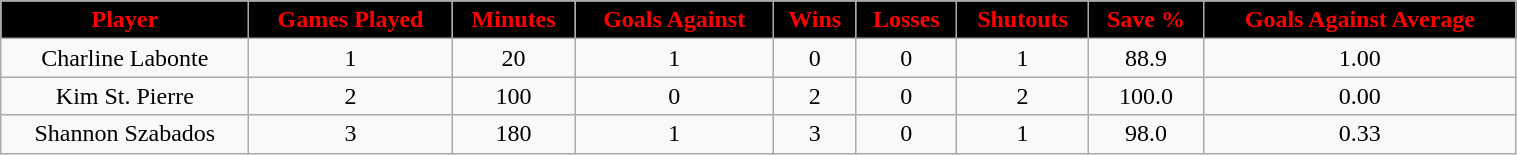<table class="wikitable" style="width:80%;">
<tr style="text-align:center; background:black; color:red;">
<td><strong>Player</strong></td>
<td><strong>Games Played</strong></td>
<td><strong>Minutes</strong></td>
<td><strong>Goals Against</strong></td>
<td><strong>Wins</strong></td>
<td><strong>Losses</strong></td>
<td><strong>Shutouts</strong></td>
<td><strong>Save %</strong></td>
<td><strong>Goals Against Average</strong></td>
</tr>
<tr style="text-align:center;" bgcolor="">
<td>Charline Labonte</td>
<td>1</td>
<td>20</td>
<td>1</td>
<td>0</td>
<td>0</td>
<td>1</td>
<td>88.9</td>
<td>1.00</td>
</tr>
<tr style="text-align:center;" bgcolor="">
<td>Kim St. Pierre</td>
<td>2</td>
<td>100</td>
<td>0</td>
<td>2</td>
<td>0</td>
<td>2</td>
<td>100.0</td>
<td>0.00</td>
</tr>
<tr style="text-align:center;" bgcolor="">
<td>Shannon Szabados</td>
<td>3</td>
<td>180</td>
<td>1</td>
<td>3</td>
<td>0</td>
<td>1</td>
<td>98.0</td>
<td>0.33</td>
</tr>
</table>
